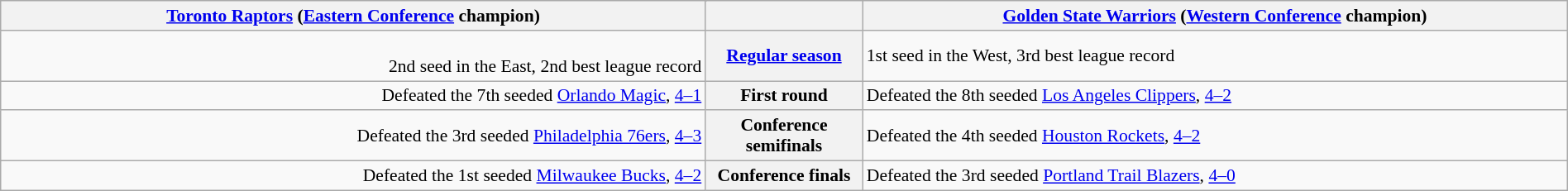<table style="width:100%; font-size:90%" class="wikitable">
<tr valign=top>
<th colspan="2" style="width:45%;"><a href='#'>Toronto Raptors</a> (<a href='#'>Eastern Conference</a> champion)</th>
<th></th>
<th colspan="2" style="width:45%;"><a href='#'>Golden State Warriors</a> (<a href='#'>Western Conference</a> champion)</th>
</tr>
<tr>
<td align=right><br> 2nd seed in the East, 2nd best league record</td>
<th colspan=2><a href='#'>Regular season</a></th>
<td> 1st seed in the West, 3rd best league record</td>
</tr>
<tr>
<td align=right>Defeated the 7th seeded <a href='#'>Orlando Magic</a>, <a href='#'>4–1</a></td>
<th colspan=2>First round</th>
<td align=left>Defeated the 8th seeded <a href='#'>Los Angeles Clippers</a>, <a href='#'>4–2</a></td>
</tr>
<tr>
<td align=right>Defeated the 3rd seeded <a href='#'>Philadelphia 76ers</a>, <a href='#'>4–3</a></td>
<th colspan=2>Conference semifinals</th>
<td align=left>Defeated the 4th seeded <a href='#'>Houston Rockets</a>, <a href='#'>4–2</a></td>
</tr>
<tr>
<td align=right>Defeated the 1st seeded <a href='#'>Milwaukee Bucks</a>, <a href='#'>4–2</a></td>
<th colspan=2>Conference finals</th>
<td align=left>Defeated the 3rd seeded <a href='#'>Portland Trail Blazers</a>, <a href='#'>4–0</a></td>
</tr>
</table>
